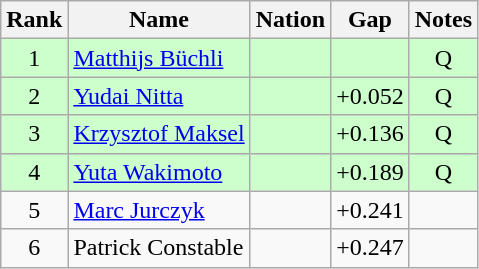<table class="wikitable sortable" style="text-align:center">
<tr>
<th>Rank</th>
<th>Name</th>
<th>Nation</th>
<th>Gap</th>
<th>Notes</th>
</tr>
<tr bgcolor=ccffcc>
<td>1</td>
<td align=left><a href='#'>Matthijs Büchli</a></td>
<td align=left></td>
<td></td>
<td>Q</td>
</tr>
<tr bgcolor=ccffcc>
<td>2</td>
<td align=left><a href='#'>Yudai Nitta</a></td>
<td align=left></td>
<td>+0.052</td>
<td>Q</td>
</tr>
<tr bgcolor=ccffcc>
<td>3</td>
<td align=left><a href='#'>Krzysztof Maksel</a></td>
<td align=left></td>
<td>+0.136</td>
<td>Q</td>
</tr>
<tr bgcolor=ccffcc>
<td>4</td>
<td align=left><a href='#'>Yuta Wakimoto</a></td>
<td align=left></td>
<td>+0.189</td>
<td>Q</td>
</tr>
<tr>
<td>5</td>
<td align=left><a href='#'>Marc Jurczyk</a></td>
<td align=left></td>
<td>+0.241</td>
<td></td>
</tr>
<tr>
<td>6</td>
<td align=left>Patrick Constable</td>
<td align=left></td>
<td>+0.247</td>
<td></td>
</tr>
</table>
